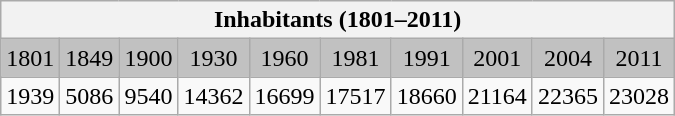<table class="wikitable">
<tr>
<th colspan="10">Inhabitants (1801–2011)</th>
</tr>
<tr bgcolor="#C1C1C1">
<td align="center">1801</td>
<td align="center">1849</td>
<td align="center">1900</td>
<td align="center">1930</td>
<td align="center">1960</td>
<td align="center">1981</td>
<td align="center">1991</td>
<td align="center">2001</td>
<td align="center">2004</td>
<td align="center">2011</td>
</tr>
<tr>
<td align="center">1939</td>
<td align="center">5086</td>
<td align="center">9540</td>
<td align="center">14362</td>
<td align="center">16699</td>
<td align="center">17517</td>
<td align="center">18660</td>
<td align="center">21164</td>
<td align="center">22365</td>
<td align="center">23028</td>
</tr>
</table>
